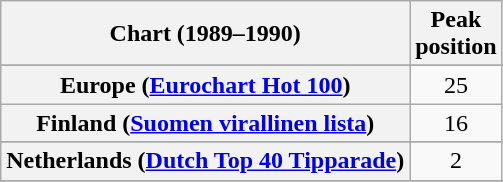<table class="wikitable sortable plainrowheaders" style="text-align:center">
<tr>
<th>Chart (1989–1990)</th>
<th>Peak<br>position</th>
</tr>
<tr>
</tr>
<tr>
</tr>
<tr>
</tr>
<tr>
<th scope="row">Europe (<a href='#'>Eurochart Hot 100</a>)</th>
<td>25</td>
</tr>
<tr>
<th scope="row">Finland (<a href='#'>Suomen virallinen lista</a>)</th>
<td>16</td>
</tr>
<tr>
</tr>
<tr>
<th scope="row">Netherlands (<a href='#'>Dutch Top 40 Tipparade</a>)</th>
<td>2</td>
</tr>
<tr>
</tr>
<tr>
</tr>
<tr>
</tr>
<tr>
</tr>
<tr>
</tr>
<tr>
</tr>
<tr>
</tr>
</table>
